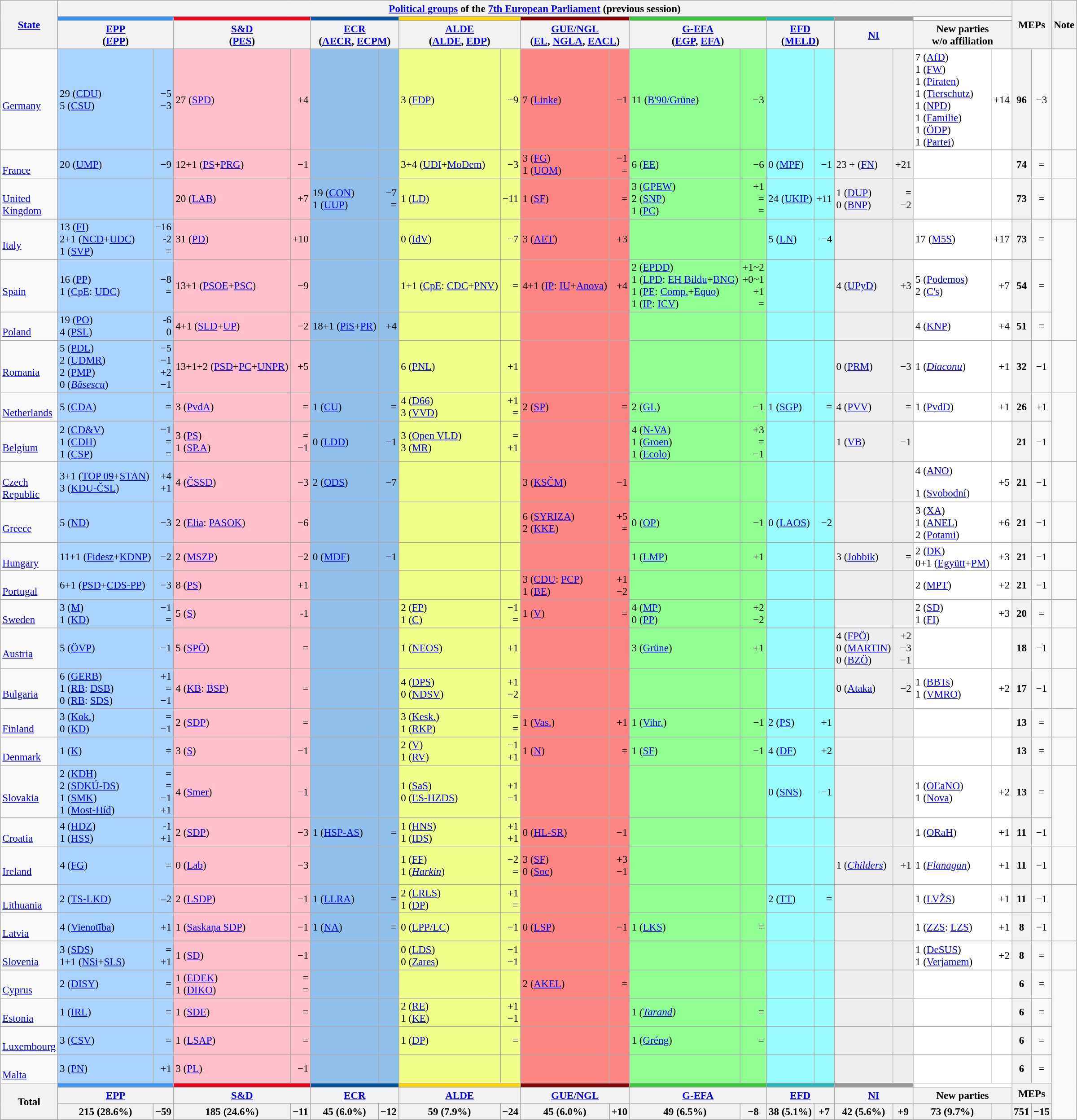<table class="wikitable"  style="font-size:80%; text-align:left; width: 100%; margin-left: auto; margin-right: auto; white-space:nowrap">
<tr>
<th rowspan="3" style="width: 10%"><a href='#'><big>State</big></a></th>
<th colspan="18" style="width: 80%"><big><a href='#'>Political groups</a> of the <a href='#'>7th European Parliament</a> (previous session)</big></th>
<th colspan="2" rowspan="3" style="width: 4%"><big>MEPs</big></th>
<th rowspan="3" style="width: 4%"><big>Note</big></th>
</tr>
<tr>
<th colspan="2" style="width:10%; background:#39f;"></th>
<th colspan="2" style="width:10%; background:#F0001C;"></th>
<th colspan="2" style="width:10%; background:#0054A5;"></th>
<th colspan="2" style="width:10%; background:gold;"></th>
<th colspan="2" style="width:10%; background:darkRed;"></th>
<th colspan="2" style="width:10%; background:#32CD32;"></th>
<th colspan="2" style="width:10%; background:#24B9B9;"></th>
<th colspan="2" style="width:10%; background:#999;"></th>
<th colspan="2" style="width:10%; background:white;"></th>
</tr>
<tr>
<th colspan="2" style="width: 10%"><big><a href='#'>EPP</a><br>(<a href='#'>EPP</a>)</big></th>
<th colspan="2" style="width: 10%"><big><a href='#'>S&D</a><br>(<a href='#'>PES</a>)</big></th>
<th colspan="2" style="width: 10%"><big><a href='#'>ECR</a><br>(<a href='#'>AECR</a>, <a href='#'>ECPM</a>)</big></th>
<th colspan="2" style="width: 10%"><big><a href='#'>ALDE</a><br>(<a href='#'>ALDE</a>, <a href='#'>EDP</a>)</big></th>
<th colspan="2" style="width: 10%"><big><a href='#'>GUE/NGL</a><br>(<a href='#'>EL</a>, <a href='#'>NGLA</a>, <a href='#'>EACL</a>)</big></th>
<th colspan="2" style="width: 10%"><big><a href='#'>G-EFA</a><br>(<a href='#'>EGP</a>, <a href='#'>EFA</a>)</big></th>
<th colspan="2" style="width: 10%"><big><a href='#'>EFD</a><br>(<a href='#'>MELD</a>)</big></th>
<th colspan="2" style="width: 10%"><a href='#'><big>NI</big></a></th>
<th colspan="2" style="width: 10%"><big>New parties<br>w/o affiliation</big></th>
</tr>
<tr>
<td><big><br><a href='#'>Germany</a></big></td>
<td style="background:#a9d4ff; text-align:left;"><big>29 (<a href='#'>CDU</a>)<br>5 (<a href='#'>CSU</a>)</big></td>
<td style="background:#a9d4ff; text-align:right;"><big>−5<br>−3</big></td>
<td style="background:pink; text-align:left;"><big>27 (<a href='#'>SPD</a>)</big></td>
<td style="background:pink; text-align:right;"><big>+4</big></td>
<td style="background:#8FBFEB; text-align:left;"></td>
<td style="background:#8FBFEB; text-align:right;"></td>
<td style="background:#f0ff8a; text-align:left;"><big>3 (<a href='#'>FDP</a>)</big></td>
<td style="background:#f0ff8a; text-align:right;"><big>−9</big></td>
<td style="background:#FB8682; text-align:left;"><big>7 (<a href='#'>Linke</a>)</big></td>
<td style="background:#FB8682; text-align:right;"><big>−1</big></td>
<td style="background:#92FF92; text-align:left;"><big>11 (<a href='#'>B'90/Grüne</a>)</big></td>
<td style="background:#92FF92; text-align:right;"><big>−3</big></td>
<td style="background:#99FCFC; text-align:left;"></td>
<td style="background:#99FCFC; text-align:right;"></td>
<td style="background:#eee; text-align:left;"></td>
<td style="background:#eee; text-align:right;"></td>
<td style="background:white; text-align:left;"><div><big>7 (<a href='#'>AfD</a>)</big></div><div><big>1 (<a href='#'>FW</a>)</big></div><div><big>1 (<a href='#'>Piraten</a>)</big></div><div><big>1 (<a href='#'>Tierschutz</a>)</big></div><big>1 (<a href='#'>NPD</a>)</big><div><big>1 (<a href='#'>Familie</a>)</big></div><div><big>1 (<a href='#'>ÖDP</a>)</big></div><big>1 (<a href='#'>Partei</a>)</big></td>
<td style="background:white; text-align:right;"><big>+14</big></td>
<th><big>96</big></th>
<td align="center"><big>−3</big></td>
<td><big></big></td>
</tr>
<tr>
<td><big><br><a href='#'>France</a></big></td>
<td style="background:#a9d4ff; text-align:left;"><big>20 (<a href='#'>UMP</a>)</big></td>
<td style="background:#a9d4ff; text-align:right;"><big>−9</big></td>
<td style="background:pink; text-align:left;"><big>12+1 (<a href='#'>PS</a>+<a href='#'>PRG</a>)</big></td>
<td style="background:pink; text-align:right;"><big>−1</big></td>
<td style="background:#8FBFEB; text-align:left;"></td>
<td style="background:#8FBFEB; text-align:right;"></td>
<td style="background:#f0ff8a; text-align:left;"><big>3+4 (<a href='#'>UDI</a>+<a href='#'>MoDem</a>)</big></td>
<td style="background:#f0ff8a; text-align:right;"><big>−3</big></td>
<td style="background:#FB8682; text-align:left;"><big>3 (<a href='#'>FG</a>) <br>1 (<a href='#'>UOM</a>)</big></td>
<td style="background:#FB8682; text-align:right;"><big>−1<br>=</big></td>
<td style="background:#92FF92; text-align:left;"><big>6 (<a href='#'>EE</a>)</big></td>
<td style="background:#92FF92; text-align:right;"><big>−6</big></td>
<td style="background:#99FCFC; text-align:left;"><big>0 (<a href='#'>MPF</a>)</big></td>
<td style="background:#99FCFC; text-align:right;"><big>−1</big></td>
<td style="background:#eee; text-align:left;"><big>23 +  (<a href='#'>FN</a>)</big></td>
<td style="background:#eee; text-align:right;"><big>+21</big></td>
<td style="background:white; text-align:left;"></td>
<td style="background:white; text-align:right;"></td>
<th><big>74</big></th>
<td align="center"><big>=</big></td>
<td><big><br><br></big></td>
</tr>
<tr>
<td><big><br><a href='#'>United<br>Kingdom</a></big></td>
<td style="background:#a9d4ff; text-align:left;"></td>
<td style="background:#a9d4ff; text-align:right;"></td>
<td style="background:pink; text-align:left;"><big>20 (<a href='#'>LAB</a>)</big></td>
<td style="background:pink; text-align:right;"><big>+7</big></td>
<td style="background:#8FBFEB; text-align:left;"><big>19 (<a href='#'>CON</a>)<br> 1 (<a href='#'>UUP</a>)</big></td>
<td style="background:#8FBFEB; text-align:right;"><big>−7<br> =</big></td>
<td style="background:#f0ff8a; text-align:left;"><big>1 (<a href='#'>LD</a>)</big></td>
<td style="background:#f0ff8a; text-align:right;"><big>−11</big></td>
<td style="background:#FB8682; text-align:left;"><big>1 (<a href='#'>SF</a>)</big></td>
<td style="background:#FB8682; text-align:right;"><big>=</big></td>
<td style="background:#92FF92; text-align:left;"><big>3 (<a href='#'>GPEW</a>)<br> 2 (<a href='#'>SNP</a>)<br> 1 (<a href='#'>PC</a>)</big></td>
<td style="background:#92FF92; text-align:right;"><big>+1<br> =<br> =</big></td>
<td style="background:#99FCFC; text-align:left;"><big>24 (<a href='#'>UKIP</a>)</big></td>
<td style="background:#99FCFC; text-align:right;"><big>+11</big></td>
<td style="background:#eee; text-align:left;"><big>1 (<a href='#'>DUP</a>)<br> 0 (<a href='#'>BNP</a>)</big></td>
<td style="background:#eee; text-align:right;"><big>=<br> −2</big></td>
<td style="background:white; text-align:left;"></td>
<td style="background:white; text-align:right;"></td>
<th><big>73</big></th>
<td align="center"><big>=</big></td>
<td><big><br></big></td>
</tr>
<tr>
<td><big><br><a href='#'>Italy</a></big></td>
<td style="background:#a9d4ff; text-align:left;"><big>13 (<a href='#'>FI</a>)<br> 2+1 (<a href='#'>NCD</a>+<a href='#'>UDC</a>)<br>1 (<a href='#'>SVP</a>)</big></td>
<td style="background:#a9d4ff; text-align:right;"><big>−16<br>-2<br>=</big></td>
<td style="background:pink; text-align:left;"><big>31 (<a href='#'>PD</a>)</big></td>
<td style="background:pink; text-align:right;"><big>+10</big></td>
<td style="background:#8FBFEB; text-align:left;"></td>
<td style="background:#8FBFEB; text-align:right;"></td>
<td style="background:#f0ff8a; text-align:left;"><big>0 (<a href='#'>IdV</a>)</big></td>
<td style="background:#f0ff8a; text-align:right;"><big>−7</big></td>
<td style="background:#FB8682; text-align:left;"><big>3 (<a href='#'>AET</a>)</big></td>
<td style="background:#FB8682; text-align:right;"><big>+3</big></td>
<td style="background:#92FF92; text-align:left;"></td>
<td style="background:#92FF92; text-align:right;"></td>
<td style="background:#99FCFC; text-align:left;"><div><big>5 (<a href='#'>LN</a>)</big></div></td>
<td style="background:#99FCFC; text-align:right;"><big>−4</big></td>
<td style="background:#eee; text-align:left;"></td>
<td style="background:#eee; text-align:right;"></td>
<td style="background:white; text-align:left;"><div><big>17 (<a href='#'>M5S</a>)</big></div></td>
<td style="background:white; text-align:right;"><big>+17</big></td>
<th><big>73</big></th>
<td align="center"><big>=</big></td>
</tr>
<tr>
<td><big><br><a href='#'>Spain</a></big></td>
<td style="background:#a9d4ff; text-align:left;"><big>16 (<a href='#'>PP</a>)<br>1 (<a href='#'>CpE</a>: <a href='#'>UDC</a>)</big></td>
<td style="background:#a9d4ff; text-align:right;"><big>−8<br>=</big></td>
<td style="background:pink; text-align:left;"><big>13+1 (<a href='#'>PSOE</a>+<a href='#'>PSC</a>)</big></td>
<td style="background:pink; text-align:right;"><big>−9</big></td>
<td style="background:#8FBFEB; text-align:left;"></td>
<td style="background:#8FBFEB; text-align:right;"></td>
<td style="background:#f0ff8a; text-align:left;"><big>1+1 (<a href='#'>CpE</a>: <a href='#'>CDC</a>+<a href='#'>PNV</a>)</big></td>
<td style="background:#f0ff8a; text-align:right;"><big>=</big></td>
<td style="background:#FB8682; text-align:left;"><big>4+1 (<a href='#'>IP</a>: <a href='#'>IU</a>+<a href='#'>Anova</a>)</big></td>
<td style="background:#FB8682; text-align:right;"><big>+4</big></td>
<td style="background:#92FF92; text-align:left;"><big>2 (<a href='#'>EPDD</a>)<br></big><div><big>1 (<a href='#'>LPD</a>: <a href='#'>EH Bildu</a>+<a href='#'>BNG</a>)</big></div><div><big>1 (<a href='#'>PE</a>: <a href='#'>Comp.</a>+<a href='#'>Equo</a>)</big></div><big>1 (<a href='#'>IP</a>: <a href='#'>ICV</a>)</big></td>
<td style="background:#92FF92; text-align:right;"><big>+1~2<br>+0~1<br>+1<br>=</big></td>
<td style="background:#99FCFC; text-align:left;"></td>
<td style="background:#99FCFC; text-align:right;"></td>
<td style="background:#eee; text-align:left;"><div><big>4 (<a href='#'>UPyD</a>)</big></div></td>
<td style="background:#eee; text-align:right;"><big>+3</big></td>
<td style="background:white; text-align:left;"><div><big>5 (<a href='#'>Podemos</a>)</big></div><div><big>2 (<a href='#'>C's</a>)</big></div></td>
<td style="background:white; text-align:right;"><big>+7</big></td>
<th><big>54</big></th>
<td align="center"><big>=</big></td>
</tr>
<tr>
<td><big><br><a href='#'>Poland</a></big></td>
<td style="background:#a9d4ff; text-align:left;"><big>19 (<a href='#'>PO</a>) <br> 4 (<a href='#'>PSL</a>)</big></td>
<td style="background:#a9d4ff; text-align:right;"><big>-6<br> 0</big></td>
<td style="background:pink; text-align:left;"><big>4+1 (<a href='#'>SLD</a>+<a href='#'>UP</a>)</big></td>
<td style="background:pink; text-align:right;"><big>−2</big></td>
<td style="background:#8FBFEB; text-align:left;"><big>18+1 (<a href='#'>PiS</a>+<a href='#'>PR</a>)</big></td>
<td style="background:#8FBFEB; text-align:right;"><big>+4</big></td>
<td style="background:#f0ff8a; text-align:left;"></td>
<td style="background:#f0ff8a; text-align:right;"></td>
<td style="background:#FB8682; text-align:left;"></td>
<td style="background:#FB8682; text-align:right;"></td>
<td style="background:#92FF92; text-align:left;"></td>
<td style="background:#92FF92; text-align:right;"></td>
<td style="background:#99FCFC; text-align:left;"></td>
<td style="background:#99FCFC; text-align:right;"></td>
<td style="background:#eee; text-align:left;"></td>
<td style="background:#eee; text-align:right;"></td>
<td style="background:white; text-align:left;"><big>4 (<a href='#'>KNP</a>)</big></td>
<td style="background:white; text-align:right;"><big>+4</big></td>
<th><big>51</big></th>
<td align="center"><big>=</big></td>
</tr>
<tr>
<td><big><br><a href='#'>Romania</a></big></td>
<td style="background:#a9d4ff; text-align:left;"><big>5 (<a href='#'>PDL</a>) <br>2 (<a href='#'>UDMR</a>) <br>2 (<a href='#'>PMP</a>)<br>0 (<em><a href='#'>Băsescu</a></em>)</big></td>
<td style="background:#a9d4ff; text-align:right;"><big>−5<br>−1<br>+2<br>−1</big></td>
<td style="background:pink; text-align:left;"><big>13+1+2 (<a href='#'>PSD</a>+<a href='#'>PC</a>+<a href='#'>UNPR</a>)</big></td>
<td style="background:pink; text-align:right;"><big>+5</big></td>
<td style="background:#8FBFEB; text-align:left;"></td>
<td style="background:#8FBFEB; text-align:right;"></td>
<td style="background:#f0ff8a; text-align:left;"><div><big>6 (<a href='#'>PNL</a>)</big></div></td>
<td style="background:#f0ff8a; text-align:right;"><big>+1</big></td>
<td style="background:#FB8682; text-align:left;"></td>
<td style="background:#FB8682; text-align:right;"></td>
<td style="background:#92FF92; text-align:left;"></td>
<td style="background:#92FF92; text-align:right;"></td>
<td style="background:#99FCFC; text-align:left;"></td>
<td style="background:#99FCFC; text-align:right;"></td>
<td style="background:#eee; text-align:left;"><big>0 (<a href='#'>PRM</a>)</big></td>
<td style="background:#eee; text-align:right;"><big>−3</big></td>
<td style="background:white; text-align:left;"><div><big>1 (<em><a href='#'>Diaconu</a></em>)</big></div></td>
<td style="background:white; text-align:right;"><big>+1</big></td>
<th><big>32</big></th>
<td align="center"><big>−1</big></td>
<td><big></big></td>
</tr>
<tr>
<td><big><br><a href='#'>Netherlands</a></big></td>
<td style="background:#a9d4ff; text-align:left;"><big>5 (<a href='#'>CDA</a>)</big></td>
<td style="background:#a9d4ff; text-align:right;"><big>=</big></td>
<td style="background:pink; text-align:left;"><big>3 (<a href='#'>PvdA</a>)</big></td>
<td style="background:pink; text-align:right;"><big>=</big></td>
<td style="background:#8FBFEB; text-align:left;"><big>1 (<a href='#'>CU</a>)</big></td>
<td style="background:#8FBFEB; text-align:right;"><big>=</big></td>
<td style="background:#f0ff8a; text-align:left;"><big>4 (<a href='#'>D66</a>)<br>3 (<a href='#'>VVD</a>)</big></td>
<td style="background:#f0ff8a; text-align:right;"><big>+1<br>=</big></td>
<td style="background:#FB8682; text-align:left;"><big>2 (<a href='#'>SP</a>)</big></td>
<td style="background:#FB8682; text-align:right;"><big>=</big></td>
<td style="background:#92FF92; text-align:left;"><big>2 (<a href='#'>GL</a>)</big></td>
<td style="background:#92FF92; text-align:right;"><big>−1</big></td>
<td style="background:#99FCFC; text-align:left;"><div><big>1 (<a href='#'>SGP</a>)</big></div></td>
<td style="background:#99FCFC; text-align:right;"><big>=</big></td>
<td style="background:#eee; text-align:left;"><big>4 (<a href='#'>PVV</a>)</big></td>
<td style="background:#eee; text-align:right;"><big>=</big></td>
<td style="background:white; text-align:left;"><div><big>1 (<a href='#'>PvdD</a>)</big></div></td>
<td style="background:white; text-align:right;"><big>+1</big></td>
<th><big>26</big></th>
<td align="center"><big>+1</big></td>
</tr>
<tr>
<td><big><br><a href='#'>Belgium</a></big></td>
<td style="background:#a9d4ff; text-align:left;"><big>2 (<a href='#'>CD&V</a>)<br>1 (<a href='#'>CDH</a>)<br>1 (<a href='#'>CSP</a>)</big></td>
<td style="background:#a9d4ff; text-align:right;"><big>−1<br>=<br>=</big></td>
<td style="background:pink; text-align:left;"><big>3 (<a href='#'>PS</a>)<br>1 (<a href='#'>SP.A</a>)</big></td>
<td style="background:pink; text-align:right;"><big>=<br>−1</big></td>
<td style="background:#8FBFEB; text-align:left;"><big>0 (<a href='#'>LDD</a>)</big></td>
<td style="background:#8FBFEB; text-align:right;"><big>−1</big></td>
<td style="background:#f0ff8a; text-align:left;"><big>3 (<a href='#'>Open VLD</a>)<br>3 (<a href='#'>MR</a>)</big></td>
<td style="background:#f0ff8a; text-align:right;"><big>=<br>+1</big></td>
<td style="background:#FB8682; text-align:left;"></td>
<td style="background:#FB8682; text-align:right;"></td>
<td style="background:#92FF92; text-align:left;"><div><big>4 (<a href='#'>N-VA</a>)<br></big></div><div><big>1 (<a href='#'>Groen</a>)<br>1 (<a href='#'>Ecolo</a>)</big></div></td>
<td style="background:#92FF92; text-align:right;"><big>+3<br>=<br>−1</big></td>
<td style="background:#99FCFC; text-align:left;"></td>
<td style="background:#99FCFC; text-align:right;"></td>
<td style="background:#eee; text-align:left;"><big>1 (<a href='#'>VB</a>)</big></td>
<td style="background:#eee; text-align:right;"><big>−1</big></td>
<td style="background:white; text-align:left;"></td>
<td style="background:white; text-align:right;"></td>
<th><big>21</big></th>
<td align="center"><big>−1</big></td>
</tr>
<tr>
<td><big><br><a href='#'>Czech<br>Republic</a></big></td>
<td style="background:#a9d4ff; text-align:left;"><big>3+1 (<a href='#'>TOP 09</a>+<a href='#'>STAN</a>)<br>3 (<a href='#'>KDU-ČSL</a>)</big></td>
<td style="background:#a9d4ff; text-align:right;"><big>+4<br>+1</big></td>
<td style="background:pink; text-align:left;"><big>4 (<a href='#'>ČSSD</a>)</big></td>
<td style="background:pink; text-align:right;"><big>−3</big></td>
<td style="background:#8FBFEB; text-align:left;"><big>2 (<a href='#'>ODS</a>)</big></td>
<td style="background:#8FBFEB; text-align:right;"><big>−7</big></td>
<td style="background:#f0ff8a; text-align:left;"></td>
<td style="background:#f0ff8a; text-align:right;"></td>
<td style="background:#FB8682; text-align:left;"><big>3 (<a href='#'>KSČM</a>)</big></td>
<td style="background:#FB8682; text-align:right;"><big>−1</big></td>
<td style="background:#92FF92; text-align:left;"></td>
<td style="background:#92FF92; text-align:right;"></td>
<td style="background:#99FCFC; text-align:left;"></td>
<td style="background:#99FCFC; text-align:right;"></td>
<td style="background:#eee; text-align:left;"></td>
<td style="background:#eee; text-align:right;"></td>
<td style="background:white; text-align:left;"><div><big>4 (<a href='#'>ANO</a>)</big></div><br><div><big>1 (<a href='#'>Svobodní</a>)</big></div></td>
<td style="background:white; text-align:right;"><big>+5</big></td>
<th><big>21</big></th>
<td align="center"><big>−1</big></td>
<td><big></big></td>
</tr>
<tr>
<td><big><br><a href='#'>Greece</a></big></td>
<td style="background:#a9d4ff; text-align:left;"><big>5 (<a href='#'>ND</a>)</big></td>
<td style="background:#a9d4ff; text-align:right;"><big>−3</big></td>
<td style="background:pink; text-align:left;"><big>2 (<a href='#'>Elia</a>: <a href='#'>PASOK</a>)</big></td>
<td style="background:pink; text-align:right;"><big>−6</big></td>
<td style="background:#8FBFEB; text-align:left;"></td>
<td style="background:#8FBFEB; text-align:right;"></td>
<td style="background:#f0ff8a; text-align:left;"></td>
<td style="background:#f0ff8a; text-align:right;"></td>
<td style="background:#FB8682; text-align:left;"><big>6 (<a href='#'>SYRIZA</a>)</big><div><big>2 (<a href='#'>KKE</a>)</big></div></td>
<td style="background:#FB8682; text-align:right;"><big>+5<br>=</big></td>
<td style="background:#92FF92; text-align:left;"><big>0 (<a href='#'>OP</a>)</big></td>
<td style="background:#92FF92; text-align:right;"><big>−1</big></td>
<td style="background:#99FCFC; text-align:left;"><big>0 (<a href='#'>LAOS</a>)</big></td>
<td style="background:#99FCFC; text-align:right;"><big>−2</big></td>
<td style="background:#eee; text-align:left;"></td>
<td style="background:#eee; text-align:right;"></td>
<td style="background:white; text-align:left;"><big>3 (<a href='#'>XA</a>)</big><div><big>1 (<a href='#'>ANEL</a>)</big></div> <div><big>2 (<a href='#'>Potami</a>)</big></div></td>
<td style="background:white; text-align:right;"><big>+6</big></td>
<th><big>21</big></th>
<td align="center"><big>−1</big></td>
</tr>
<tr>
<td><big><br><a href='#'>Hungary</a></big></td>
<td style="background:#a9d4ff; text-align:left;"><big>11+1 (<a href='#'>Fidesz</a>+<a href='#'>KDNP</a>)</big></td>
<td style="background:#a9d4ff; text-align:right;"><big>−2</big></td>
<td style="background:pink; text-align:left;"><big>2 (<a href='#'>MSZP</a>)</big></td>
<td style="background:pink; text-align:right;"><big>−2</big></td>
<td style="background:#8FBFEB; text-align:left;"><big>0 (<a href='#'>MDF</a>)</big></td>
<td style="background:#8FBFEB; text-align:right;"><big>−1</big></td>
<td style="background:#f0ff8a; text-align:left;"></td>
<td style="background:#f0ff8a; text-align:right;"></td>
<td style="background:#FB8682; text-align:left;"></td>
<td style="background:#FB8682; text-align:right;"></td>
<td style="background:#92FF92; text-align:left;"><big>1 (<a href='#'>LMP</a>)</big></td>
<td style="background:#92FF92; text-align:right;"><big>+1</big></td>
<td style="background:#99FCFC; text-align:left;"></td>
<td style="background:#99FCFC; text-align:right;"></td>
<td style="background:#eee; text-align:left;"><big>3 (<a href='#'>Jobbik</a>)</big></td>
<td style="background:#eee; text-align:right;"><big>=</big></td>
<td style="background:white; text-align:left;"><div><big>2 (<a href='#'>DK</a>)</big></div><div><big>0+1 (<a href='#'>Együtt</a>+<a href='#'>PM</a>)</big></div></td>
<td style="background:white; text-align:right;"><big>+3</big></td>
<th><big>21</big></th>
<td align="center"><big>−1</big></td>
<td><big></big></td>
</tr>
<tr>
<td><big><br><a href='#'>Portugal</a></big></td>
<td style="background:#a9d4ff; text-align:left;"><big>6+1 (<a href='#'>PSD</a>+<a href='#'>CDS-PP</a>)</big></td>
<td style="background:#a9d4ff; text-align:right;"><big>−3</big></td>
<td style="background:pink; text-align:left;"><big>8 (<a href='#'>PS</a>)</big></td>
<td style="background:pink; text-align:right;"><big>+1</big></td>
<td style="background:#8FBFEB; text-align:left;"></td>
<td style="background:#8FBFEB; text-align:right;"></td>
<td style="background:#f0ff8a; text-align:left;"></td>
<td style="background:#f0ff8a; text-align:right;"></td>
<td style="background:#FB8682; text-align:left;"><big>3 (<a href='#'>CDU</a>: <a href='#'>PCP</a>) <br>1 (<a href='#'>BE</a>)</big></td>
<td style="background:#FB8682; text-align:right;"><big>+1<br>−2</big></td>
<td style="background:#92FF92; text-align:left;"></td>
<td style="background:#92FF92; text-align:right;"></td>
<td style="background:#99FCFC; text-align:left;"></td>
<td style="background:#99FCFC; text-align:right;"></td>
<td style="background:#eee; text-align:left;"></td>
<td style="background:#eee; text-align:right;"></td>
<td style="background:white; text-align:left;"><div><big>2 (<a href='#'>MPT</a>)</big></div></td>
<td style="background:white; text-align:right;"><big>+2</big></td>
<th><big>21</big></th>
<td align="center"><big>−1</big></td>
<td><big></big></td>
</tr>
<tr>
<td><big><br><a href='#'>Sweden</a></big></td>
<td style="background:#a9d4ff; text-align:left;"><big>3 (<a href='#'>M</a>)<br> 1 (<a href='#'>KD</a>)</big></td>
<td style="background:#a9d4ff; text-align:right;"><big>−1<br> =</big></td>
<td style="background:pink; text-align:left;"><big>5 (<a href='#'>S</a>)</big></td>
<td style="background:pink; text-align:right;"><big>-1</big></td>
<td style="background:#8FBFEB; text-align:left;"></td>
<td style="background:#8FBFEB; text-align:right;"></td>
<td style="background:#f0ff8a; text-align:left;"><big>2 (<a href='#'>FP</a>)<br>1 (<a href='#'>C</a>)</big></td>
<td style="background:#f0ff8a; text-align:right;"><big>−1<br>=</big></td>
<td style="background:#FB8682; text-align:left;"><big>1 (<a href='#'>V</a>)</big></td>
<td style="background:#FB8682; text-align:right;"><big>=</big></td>
<td style="background:#92FF92; text-align:left;"><big>4 (<a href='#'>MP</a>)<br> 0 (<a href='#'>PP</a>)</big></td>
<td style="background:#92FF92; text-align:right;"><big>+2<br> −2</big></td>
<td style="background:#99FCFC; text-align:left;"></td>
<td style="background:#99FCFC; text-align:right;"></td>
<td style="background:#eee; text-align:left;"></td>
<td style="background:#eee; text-align:right;"></td>
<td style="background:white; text-align:left;"><div><big>2 (<a href='#'>SD</a>)</big></div><div><big>1 (<a href='#'>FI</a>)</big></div></td>
<td style="background:white; text-align:right;"><big>+3</big></td>
<th><big>20</big></th>
<td align="center"><big>=</big></td>
<td><big></big></td>
</tr>
<tr>
<td><big><br><a href='#'>Austria</a></big></td>
<td style="background:#a9d4ff; text-align:left;"><big>5 (<a href='#'>ÖVP</a>)</big></td>
<td style="background:#a9d4ff; text-align:right;"><big>−1</big></td>
<td style="background:pink; text-align:left;"><big>5 (<a href='#'>SPÖ</a>)</big></td>
<td style="background:pink; text-align:right;"><big>=</big></td>
<td style="background:#8FBFEB; text-align:left;"></td>
<td style="background:#8FBFEB; text-align:right;"></td>
<td style="background:#f0ff8a; text-align:left;"><big>1 (<a href='#'>NEOS</a>)</big></td>
<td style="background:#f0ff8a; text-align:right;"><big>+1</big></td>
<td style="background:#FB8682; text-align:left;"></td>
<td style="background:#FB8682; text-align:right;"></td>
<td style="background:#92FF92; text-align:left;"><big>3 (<a href='#'>Grüne</a>)</big></td>
<td style="background:#92FF92; text-align:right;"><big>+1</big></td>
<td style="background:#99FCFC; text-align:left;"></td>
<td style="background:#99FCFC; text-align:right;"></td>
<td style="background:#eee; text-align:left;"><big>4 (<a href='#'>FPÖ</a>)</big><div> <big>0 (<a href='#'>MARTIN</a>)<br> 0 (<a href='#'>BZÖ</a>)</big></div></td>
<td style="background:#eee; text-align:right;"><big>+2<br>−3<br>−1</big></td>
<td style="background:white; text-align:left;"></td>
<td style="background:white; text-align:right;"></td>
<th><big>18</big></th>
<td align="center"><big>−1</big></td>
</tr>
<tr>
<td><big><br><a href='#'>Bulgaria</a></big></td>
<td style="background:#a9d4ff; text-align:left;"><big>6 (<a href='#'>GERB</a>)<br>1 (<a href='#'>RB</a>: <a href='#'>DSB</a>)<br>0 (<a href='#'>RB</a>: <a href='#'>SDS</a>)</big></td>
<td style="background:#a9d4ff; text-align:right;"><big>+1<br>=<br>−1</big></td>
<td style="background:pink; text-align:left;"><big>4 (<a href='#'>KB</a>: <a href='#'>BSP</a>)</big></td>
<td style="background:pink; text-align:right;"><big>=</big></td>
<td style="background:#8FBFEB; text-align:left;"></td>
<td style="background:#8FBFEB; text-align:right;"></td>
<td style="background:#f0ff8a; text-align:left;"><big>4 (<a href='#'>DPS</a>)<br>0 (<a href='#'>NDSV</a>)</big></td>
<td style="background:#f0ff8a; text-align:right;"><big>+1<br>−2</big></td>
<td style="background:#FB8682; text-align:left;"></td>
<td style="background:#FB8682; text-align:right;"></td>
<td style="background:#92FF92; text-align:left;"></td>
<td style="background:#92FF92; text-align:right;"></td>
<td style="background:#99FCFC; text-align:left;"></td>
<td style="background:#99FCFC; text-align:right;"></td>
<td style="background:#eee; text-align:left;"><big>0 (<a href='#'>Ataka</a>)</big></td>
<td style="background:#eee; text-align:right;"><big>−2</big></td>
<td style="background:white; text-align:left;"><div><big>1 (<a href='#'>BBTs</a>)</big></div><div><big>1 (<a href='#'>VMRO</a>)</big></div></td>
<td style="background:white; text-align:right;"><big>+2</big></td>
<th><big>17</big></th>
<td align="center"><big>−1</big></td>
<td><big></big></td>
</tr>
<tr>
<td><big><br><a href='#'>Finland</a></big></td>
<td style="background:#a9d4ff; text-align:left;"><big>3 (<a href='#'>Kok.</a>) <br>0 (<a href='#'>KD</a>)</big></td>
<td style="background:#a9d4ff; text-align:right;"><big>=<br> −1</big></td>
<td style="background:pink; text-align:left;"><big>2 (<a href='#'>SDP</a>)</big></td>
<td style="background:pink; text-align:right;"><big>=</big></td>
<td style="background:#8FBFEB; text-align:left;"></td>
<td style="background:#8FBFEB; text-align:right;"></td>
<td style="background:#f0ff8a; text-align:left;"><big>3 (<a href='#'>Kesk.</a>)<br>1 (<a href='#'>RKP</a>)</big></td>
<td style="background:#f0ff8a; text-align:right;"><big>=<br>=</big></td>
<td style="background:#FB8682; text-align:left;"><big>1 (<a href='#'>Vas.</a>)</big></td>
<td style="background:#FB8682; text-align:right;"><big>+1</big></td>
<td style="background:#92FF92; text-align:left;"><big>1 (<a href='#'>Vihr.</a>)</big></td>
<td style="background:#92FF92; text-align:right;"><big>−1</big></td>
<td style="background:#99FCFC; text-align:left;"><div><big>2 (<a href='#'>PS</a>)</big></div></td>
<td style="background:#99FCFC; text-align:right;"><big>+1</big></td>
<td style="background:#eee; text-align:left;"></td>
<td style="background:#eee; text-align:right;"></td>
<td style="background:white; text-align:left;"></td>
<td style="background:white; text-align:right;"></td>
<th><big>13</big></th>
<td align="center"><big>=</big></td>
</tr>
<tr>
<td><big><br><a href='#'>Denmark</a></big></td>
<td style="background:#a9d4ff; text-align:left;"><big>1 (<a href='#'>K</a>)</big></td>
<td style="background:#a9d4ff; text-align:right;"><big>=</big></td>
<td style="background:pink; text-align:left;"><big>3 (<a href='#'>S</a>)</big></td>
<td style="background:pink; text-align:right;"><big>−1</big></td>
<td style="background:#8FBFEB; text-align:left;"></td>
<td style="background:#8FBFEB; text-align:right;"></td>
<td style="background:#f0ff8a; text-align:left;"><big>2 (<a href='#'>V</a>)<br>1 (<a href='#'>RV</a>)</big></td>
<td style="background:#f0ff8a; text-align:right;"><big>−1<br>+1</big></td>
<td style="background:#FB8682; text-align:left;"><big>1 (<a href='#'>N</a>)</big></td>
<td style="background:#FB8682; text-align:right;"><big>=</big></td>
<td style="background:#92FF92; text-align:left;"><big>1 (<a href='#'>SF</a>)</big></td>
<td style="background:#92FF92; text-align:right;"><big>−1</big></td>
<td style="background:#99FCFC; text-align:left;"><div><big>4 (<a href='#'>DF</a>)</big></div></td>
<td style="background:#99FCFC; text-align:right;"><big>+2</big></td>
<td style="background:#eee; text-align:left;"></td>
<td style="background:#eee; text-align:right;"></td>
<td style="background:white; text-align:left;"></td>
<td style="background:white; text-align:right;"></td>
<th><big>13</big></th>
<td align="center"><big>=</big></td>
<td><big></big></td>
</tr>
<tr>
<td><big><br><a href='#'>Slovakia</a></big></td>
<td style="background:#a9d4ff; text-align:left;"><big>2 (<a href='#'>KDH</a>) <br> 2 (<a href='#'>SDKÚ-DS</a>) <br> 1 (<a href='#'>SMK</a>)<br>1 (<a href='#'>Most-Híd</a>)</big></td>
<td style="background:#a9d4ff; text-align:right;"><big>=<br>=<br>−1<br>+1</big></td>
<td style="background:pink; text-align:left;"><big>4 (<a href='#'>Smer</a>)</big></td>
<td style="background:pink; text-align:right;"><big>−1</big></td>
<td style="background:#8FBFEB; text-align:left;"></td>
<td style="background:#8FBFEB; text-align:right;"></td>
<td style="background:#f0ff8a; text-align:left;"><big>1 (<a href='#'>SaS</a>)<br>0 (<a href='#'>ĽS-HZDS</a>)</big></td>
<td style="background:#f0ff8a; text-align:right;"><big>+1<br>−1</big></td>
<td style="background:#FB8682; text-align:left;"></td>
<td style="background:#FB8682; text-align:right;"></td>
<td style="background:#92FF92; text-align:left;"></td>
<td style="background:#92FF92; text-align:right;"></td>
<td style="background:#99FCFC; text-align:left;"><big>0 (<a href='#'>SNS</a>)</big></td>
<td style="background:#99FCFC; text-align:right;"><big>−1</big></td>
<td style="background:#eee; text-align:left;"></td>
<td style="background:#eee; text-align:right;"></td>
<td style="background:white; text-align:left;"><div><big>1 (<a href='#'>OĽaNO</a>)<br>1 (<a href='#'>Nova</a>)</big></div></td>
<td style="background:white; text-align:right;"><big>+2</big></td>
<th><big>13</big></th>
<td align="center"><big>=</big></td>
</tr>
<tr>
<td><big><br><a href='#'>Croatia</a></big></td>
<td style="background:#a9d4ff; text-align:left;"><big>4 (<a href='#'>HDZ</a>) <br>1 (<a href='#'>HSS</a>)</big></td>
<td style="background:#a9d4ff; text-align:right;"><big>-1<br>+1</big></td>
<td style="background:pink; text-align:left;"><big>2 (<a href='#'>SDP</a>)</big></td>
<td style="background:pink; text-align:right;"><big>−3</big></td>
<td style="background:#8FBFEB; text-align:left;"><big>1 (<a href='#'>HSP-AS</a>)</big></td>
<td style="background:#8FBFEB; text-align:right;"><big>=</big></td>
<td style="background:#f0ff8a; text-align:left;"><big>1 (<a href='#'>HNS</a>)<br>1 (<a href='#'>IDS</a>)</big></td>
<td style="background:#f0ff8a; text-align:right;"><big>+1<br>+1</big></td>
<td style="background:#FB8682; text-align:left;"><big>0 (<a href='#'>HL-SR</a>)</big></td>
<td style="background:#FB8682; text-align:right;"><big>−1</big></td>
<td style="background:#92FF92; text-align:left;"></td>
<td style="background:#92FF92; text-align:right;"></td>
<td style="background:#99FCFC; text-align:left;"></td>
<td style="background:#99FCFC; text-align:right;"></td>
<td style="background:#eee; text-align:left;"></td>
<td style="background:#eee; text-align:right;"></td>
<td style="background:white; text-align:left;"><div><big>1 (<a href='#'>ORaH</a>)</big></div></td>
<td style="background:white; text-align:right;"><big>+1</big></td>
<th><big>11</big></th>
<td align="center"><big>−1</big></td>
</tr>
<tr>
<td><big><br><a href='#'>Ireland</a></big></td>
<td style="background:#a9d4ff; text-align:left;"><big>4 (<a href='#'>FG</a>)</big></td>
<td style="background:#a9d4ff; text-align:right;"><big>=</big></td>
<td style="background:pink; text-align:left;"><big>0 (<a href='#'>Lab</a>)</big></td>
<td style="background:pink; text-align:right;"><big>−3</big></td>
<td style="background:#8FBFEB; text-align:left;"></td>
<td style="background:#8FBFEB; text-align:right;"></td>
<td style="background:#f0ff8a; text-align:left;"><div><big>1 (<a href='#'>FF</a>)<br></big></div><big>1 (<a href='#'><em>Harkin</em></a>)</big></td>
<td style="background:#f0ff8a; text-align:right;"><big>−2<br>=</big></td>
<td style="background:#FB8682; text-align:left;"><big>3 (<a href='#'>SF</a>)<br>0 (<a href='#'>Soc</a>)</big></td>
<td style="background:#FB8682; text-align:right;"><big>+3<br>−1</big></td>
<td style="background:#92FF92; text-align:left;"></td>
<td style="background:#92FF92; text-align:right;"></td>
<td style="background:#99FCFC; text-align:left;"></td>
<td style="background:#99FCFC; text-align:right;"></td>
<td style="background:#eee; text-align:left;"><div><big>1 (<a href='#'><em>Childers</em></a>)</big></div></td>
<td style="background:#eee; text-align:right;"><big>+1</big></td>
<td style="background:white; text-align:left;"><div><big>1 (<a href='#'><em>Flanagan</em></a>)</big> </div></td>
<td style="background:white; text-align:right;"><big>+1</big></td>
<th><big>11</big></th>
<td align="center"><big>−1</big></td>
<td><big><br></big><br><big><br>
</big></td>
</tr>
<tr>
<td><big><br><a href='#'>Lithuania</a></big></td>
<td style="background:#a9d4ff; text-align:left;"><big>2 (<a href='#'>TS-LKD</a>)</big></td>
<td style="background:#a9d4ff; text-align:right;"><big>–2</big></td>
<td style="background:pink; text-align:left;"><big>2 (<a href='#'>LSDP</a>)</big></td>
<td style="background:pink; text-align:right;"><big>−1</big></td>
<td style="background:#8FBFEB; text-align:left;"><big>1 (<a href='#'>LLRA</a>)</big></td>
<td style="background:#8FBFEB; text-align:right;"><big>=</big></td>
<td style="background:#f0ff8a; text-align:left;"><big>2 (<a href='#'>LRLS</a>)<br>1 (<a href='#'>DP</a>)</big></td>
<td style="background:#f0ff8a; text-align:right;"><big>+1<br>=</big></td>
<td style="background:#FB8682; text-align:left;"></td>
<td style="background:#FB8682; text-align:right;"></td>
<td style="background:#92FF92; text-align:left;"></td>
<td style="background:#92FF92; text-align:right;"></td>
<td style="background:#99FCFC; text-align:left;"><big>2 (<a href='#'>TT</a>)</big></td>
<td style="background:#99FCFC; text-align:right;"><big>=</big></td>
<td style="background:#eee; text-align:left;"></td>
<td style="background:#eee; text-align:right;"></td>
<td style="background:white; text-align:left;"><div><big>1 (<a href='#'>LVŽS</a>)</big></div></td>
<td style="background:white; text-align:right;"><big>+1</big></td>
<th><big>11</big></th>
<td align="center"><big>−1</big></td>
</tr>
<tr>
<td><big><br><a href='#'>Latvia</a></big></td>
<td style="background:#a9d4ff; text-align:left;"><big>4 (<a href='#'>Vienotība</a>)</big></td>
<td style="background:#a9d4ff; text-align:right;"><big>+1</big></td>
<td style="background:pink; text-align:left;"><big>1 (<a href='#'>Saskaņa SDP</a>)</big></td>
<td style="background:pink; text-align:right;"><big>−1</big></td>
<td style="background:#8FBFEB; text-align:left;"><big>1 (<a href='#'>NA</a>)</big></td>
<td style="background:#8FBFEB; text-align:right;"><big>=</big></td>
<td style="background:#f0ff8a; text-align:left;"><big>0 (<a href='#'>LPP/LC</a>)</big></td>
<td style="background:#f0ff8a; text-align:right;"><big>−1</big></td>
<td style="background:#FB8682; text-align:left;"><big>0 (<a href='#'>LSP</a>)</big></td>
<td style="background:#FB8682; text-align:right;"><big>−1</big></td>
<td style="background:#92FF92; text-align:left;"><big>1 (<a href='#'>LKS</a>)</big></td>
<td style="background:#92FF92; text-align:right;"><big>=</big></td>
<td style="background:#99FCFC; text-align:left;"></td>
<td style="background:#99FCFC; text-align:right;"></td>
<td style="background:#eee; text-align:left;"></td>
<td style="background:#eee; text-align:right;"></td>
<td style="background:white; text-align:left;"><div><big>1 (<a href='#'>ZZS</a>: <a href='#'>LZS</a>)</big></div></td>
<td style="background:white; text-align:right;"><big>+1</big></td>
<th><big>8</big></th>
<td align="center"><big>−1</big></td>
</tr>
<tr>
<td><big><br><a href='#'>Slovenia</a></big></td>
<td style="background:#a9d4ff; text-align:left;"><big>3 (<a href='#'>SDS</a>)<br>1+1 (<a href='#'>NSi</a>+<a href='#'>SLS</a>)</big></td>
<td style="background:#a9d4ff; text-align:right;"><big>=<br>+1</big></td>
<td style="background:pink; text-align:left;"><big>1 (<a href='#'>SD</a>)</big></td>
<td style="background:pink; text-align:right;"><big>−1</big></td>
<td style="background:#8FBFEB; text-align:left;"></td>
<td style="background:#8FBFEB; text-align:right;"></td>
<td style="background:#f0ff8a; text-align:left;"><big>0 (<a href='#'>LDS</a>)<br>0 (<a href='#'>Zares</a>)</big></td>
<td style="background:#f0ff8a; text-align:right;"><big>−1<br>−1</big></td>
<td style="background:#FB8682; text-align:left;"></td>
<td style="background:#FB8682; text-align:right;"></td>
<td style="background:#92FF92; text-align:left;"></td>
<td style="background:#92FF92; text-align:right;"></td>
<td style="background:#99FCFC; text-align:left;"></td>
<td style="background:#99FCFC; text-align:right;"></td>
<td style="background:#eee; text-align:left;"></td>
<td style="background:#eee; text-align:right;"></td>
<td style="background:white; text-align:left;"><div><big>1 (<a href='#'>DeSUS</a>)</big></div><div><big>1 (<a href='#'>Verjamem</a>)</big></div></td>
<td style="background:white; text-align:right;"><big>+2</big></td>
<th><big>8</big></th>
<td align="center"><big>=</big></td>
<td><big><br></big></td>
</tr>
<tr>
<td><big><br><a href='#'>Cyprus</a></big></td>
<td style="background:#a9d4ff; text-align:left;"><big>2 (<a href='#'>DISY</a>)</big></td>
<td style="background:#a9d4ff; text-align:right;"><big>=</big></td>
<td style="background:pink; text-align:left;"><big>1 (<a href='#'>EDEK</a>) <br>1 (<a href='#'>DIKO</a>)</big></td>
<td style="background:pink; text-align:right;"><big>=<br>=</big></td>
<td style="background:#8FBFEB; text-align:left;"></td>
<td style="background:#8FBFEB; text-align:right;"></td>
<td style="background:#f0ff8a; text-align:left;"></td>
<td style="background:#f0ff8a; text-align:right;"></td>
<td style="background:#FB8682; text-align:left;"><big>2 (<a href='#'>AKEL</a>)</big></td>
<td style="background:#FB8682; text-align:right;"><big>=</big></td>
<td style="background:#92FF92; text-align:left;"></td>
<td style="background:#92FF92; text-align:right;"></td>
<td style="background:#99FCFC; text-align:left;"></td>
<td style="background:#99FCFC; text-align:right;"></td>
<td style="background:#eee; text-align:left;"></td>
<td style="background:#eee; text-align:right;"></td>
<td style="background:white; text-align:left;"></td>
<td style="background:white; text-align:right;"></td>
<th><big>6</big></th>
<td align="center"><big>=</big></td>
</tr>
<tr>
<td><big><br><a href='#'>Estonia</a></big></td>
<td style="background:#a9d4ff; text-align:left;"><big>1 (<a href='#'>IRL</a>)</big></td>
<td style="background:#a9d4ff; text-align:right;"><big>=</big></td>
<td style="background:pink; text-align:left;"><big>1 (<a href='#'>SDE</a>)</big></td>
<td style="background:pink; text-align:right;"><big>=</big></td>
<td style="background:#8FBFEB; text-align:left;"></td>
<td style="background:#8FBFEB; text-align:right;"></td>
<td style="background:#f0ff8a; text-align:left;"><big>2 (<a href='#'>RE</a>)<br>1 (<a href='#'>KE</a>)</big></td>
<td style="background:#f0ff8a; text-align:right;"><big>+1<br>−1</big></td>
<td style="background:#FB8682; text-align:left;"></td>
<td style="background:#FB8682; text-align:right;"></td>
<td style="background:#92FF92; text-align:left;"><big>1 <em>(<a href='#'>Tarand</a>)</em></big></td>
<td style="background:#92FF92; text-align:right;"><big>=</big></td>
<td style="background:#99FCFC; text-align:left;"></td>
<td style="background:#99FCFC; text-align:right;"></td>
<td style="background:#eee; text-align:left;"></td>
<td style="background:#eee; text-align:right;"></td>
<td style="background:white; text-align:left;"></td>
<td style="background:white; text-align:right;"></td>
<th><big>6</big></th>
<td align="center"><big>=</big></td>
</tr>
<tr>
<td><big><br><a href='#'>Luxembourg</a></big></td>
<td style="background:#a9d4ff; text-align:left;"><big>3 (<a href='#'>CSV</a>)</big></td>
<td style="background:#a9d4ff; text-align:right;"><big>=</big></td>
<td style="background:pink; text-align:left;"><big>1 (<a href='#'>LSAP</a>)</big></td>
<td style="background:pink; text-align:right;"><big>=</big></td>
<td style="background:#8FBFEB; text-align:left;"></td>
<td style="background:#8FBFEB; text-align:right;"></td>
<td style="background:#f0ff8a; text-align:left;"><big>1 (<a href='#'>DP</a>)</big></td>
<td style="background:#f0ff8a; text-align:right;"><big>=</big></td>
<td style="background:#FB8682; text-align:left;"></td>
<td style="background:#FB8682; text-align:right;"></td>
<td style="background:#92FF92; text-align:left;"><big>1 (<a href='#'>Gréng</a>)</big></td>
<td style="background:#92FF92; text-align:right;"><big>=</big></td>
<td style="background:#99FCFC; text-align:left;"></td>
<td style="background:#99FCFC; text-align:right;"></td>
<td style="background:#eee; text-align:left;"></td>
<td style="background:#eee; text-align:right;"></td>
<td style="background:white; text-align:left;"></td>
<td style="background:white; text-align:right;"></td>
<th><big>6</big></th>
<td align="center"><big>=</big></td>
</tr>
<tr>
<td><big><br><a href='#'>Malta</a></big></td>
<td style="background:#a9d4ff; text-align:left;"><big>3 (<a href='#'>PN</a>)</big></td>
<td style="background:#a9d4ff; text-align:right;"><big>+1</big></td>
<td style="background:pink; text-align:left;"><big>3 (<a href='#'>PL</a>)</big></td>
<td style="background:pink; text-align:right;"><big>−1</big></td>
<td style="background:#8FBFEB; text-align:left;"></td>
<td style="background:#8FBFEB; text-align:right;"></td>
<td style="background:#f0ff8a; text-align:left;"></td>
<td style="background:#f0ff8a; text-align:right;"></td>
<td style="background:#FB8682; text-align:left;"></td>
<td style="background:#FB8682; text-align:right;"></td>
<td style="background:#92FF92; text-align:left;"></td>
<td style="background:#92FF92; text-align:right;"></td>
<td style="background:#99FCFC; text-align:left;"></td>
<td style="background:#99FCFC; text-align:right;"></td>
<td style="background:#eee; text-align:left;"></td>
<td style="background:#eee; text-align:right;"></td>
<td style="background:white; text-align:left;"></td>
<td style="background:white; text-align:right;"></td>
<th><big>6</big></th>
<td align="center"><big>=</big></td>
</tr>
<tr>
<th rowspan="3"><strong><big>Total  </big></strong></th>
<th colspan="2" style="width:10%; background:#39f;"></th>
<th colspan="2" style="width:10%; background:#F0001C;"></th>
<th colspan="2" style="width:10%; background:#0054A5;"></th>
<th colspan="2" style="width:10%; background:gold;"></th>
<th colspan="2" style="width:10%; background:darkRed;"></th>
<th colspan="2" style="width:10%; background:#32CD32;"></th>
<th colspan="2" style="width:10%; background:#24B9B9;"></th>
<th colspan="2" style="width:10%; background:#999;"></th>
<th colspan="2" style="width:10%; background:white;"></th>
<th colspan="2" rowspan="2" style="width: 4%"><strong><big>MEPs</big></strong></th>
</tr>
<tr>
<th colspan="2"><a href='#'><strong><big>EPP</big></strong></a></th>
<th colspan="2"><a href='#'><strong><big>S&D</big></strong></a></th>
<th colspan="2"><a href='#'><strong><big>ECR</big></strong></a></th>
<th colspan="2"><a href='#'><strong><big>ALDE</big></strong></a></th>
<th colspan="2"><a href='#'><strong><big>GUE/NGL</big></strong></a></th>
<th colspan="2"><a href='#'><strong><big>G-EFA</big></strong></a></th>
<th colspan="2"><a href='#'><strong><big>EFD</big></strong></a></th>
<th colspan="2"><a href='#'><strong><big>NI</big></strong></a></th>
<th colspan="2"><strong><big>New parties</big></strong></th>
</tr>
<tr>
<th><strong><big>215 (28.6%)</big></strong></th>
<th><strong><big>−59</big></strong></th>
<th><strong><big>185 (24.6%)</big></strong></th>
<th><strong><big>−11</big></strong></th>
<th><strong><big>45 (6.0%)</big></strong></th>
<th><strong><big>−12</big></strong></th>
<th><strong><big>59 (7.9%)</big></strong></th>
<th><strong><big>−24</big></strong></th>
<th><strong><big>45 (6.0%)</big></strong></th>
<th><strong><big>+10</big></strong></th>
<th><strong><big>49 (6.5%)</big></strong></th>
<th><strong><big>−8</big></strong></th>
<th><strong><big>38 (5.1%)</big></strong></th>
<th><strong><big>+7</big></strong></th>
<th><strong><big>42 (5.6%)</big></strong></th>
<th><strong><big>+9</big></strong></th>
<th><strong><big>73 (9.7%)</big></strong></th>
<th></th>
<th><strong><big>751</big></strong></th>
<th align="center"><strong><big>−15</big></strong></th>
</tr>
</table>
